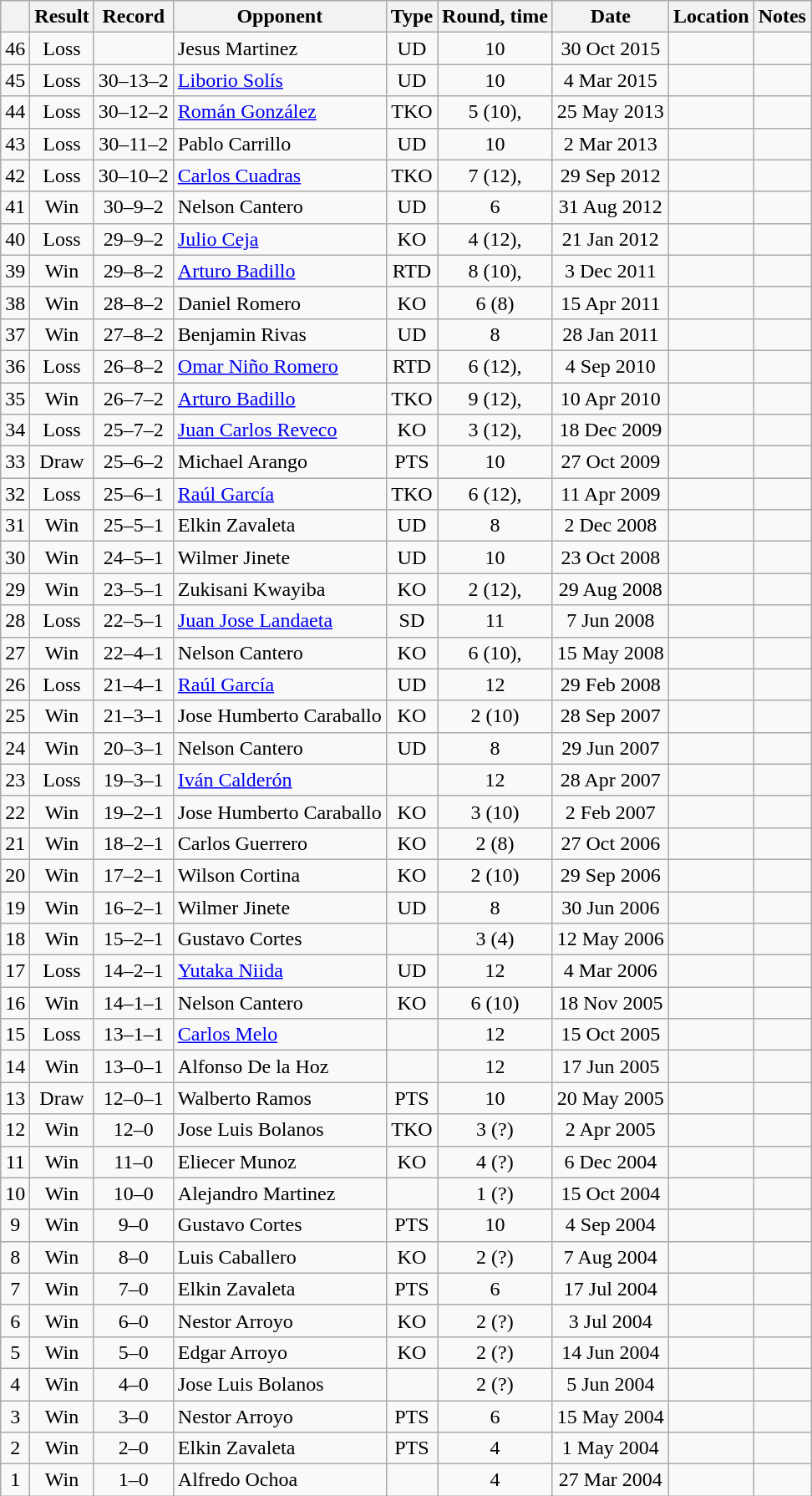<table class="wikitable" style="text-align:center">
<tr>
<th></th>
<th>Result</th>
<th>Record</th>
<th>Opponent</th>
<th>Type</th>
<th>Round, time</th>
<th>Date</th>
<th>Location</th>
<th>Notes</th>
</tr>
<tr>
<td>46</td>
<td>Loss</td>
<td></td>
<td style="text-align:left;"> Jesus Martinez</td>
<td>UD</td>
<td>10</td>
<td>30 Oct 2015</td>
<td style="text-align:left;"> </td>
<td></td>
</tr>
<tr>
<td>45</td>
<td>Loss</td>
<td>30–13–2</td>
<td style="text-align:left;"> <a href='#'>Liborio Solís</a></td>
<td>UD</td>
<td>10</td>
<td>4 Mar 2015</td>
<td style="text-align:left;"> </td>
<td></td>
</tr>
<tr>
<td>44</td>
<td>Loss</td>
<td>30–12–2</td>
<td style="text-align:left;"> <a href='#'>Román González</a></td>
<td>TKO</td>
<td>5 (10), </td>
<td>25 May 2013</td>
<td style="text-align:left;"> </td>
<td></td>
</tr>
<tr>
<td>43</td>
<td>Loss</td>
<td>30–11–2</td>
<td style="text-align:left;"> Pablo Carrillo</td>
<td>UD</td>
<td>10</td>
<td>2 Mar 2013</td>
<td style="text-align:left;"> </td>
<td style="text-align:left;"></td>
</tr>
<tr>
<td>42</td>
<td>Loss</td>
<td>30–10–2</td>
<td style="text-align:left;"> <a href='#'>Carlos Cuadras</a></td>
<td>TKO</td>
<td>7 (12), </td>
<td>29 Sep 2012</td>
<td style="text-align:left;"> </td>
<td style="text-align:left;"></td>
</tr>
<tr>
<td>41</td>
<td>Win</td>
<td>30–9–2</td>
<td style="text-align:left;"> Nelson Cantero</td>
<td>UD</td>
<td>6</td>
<td>31 Aug 2012</td>
<td style="text-align:left;"> </td>
<td></td>
</tr>
<tr>
<td>40</td>
<td>Loss</td>
<td>29–9–2</td>
<td style="text-align:left;"> <a href='#'>Julio Ceja</a></td>
<td>KO</td>
<td>4 (12), </td>
<td>21 Jan 2012</td>
<td style="text-align:left;"> </td>
<td style="text-align:left;"></td>
</tr>
<tr>
<td>39</td>
<td>Win</td>
<td>29–8–2</td>
<td style="text-align:left;"> <a href='#'>Arturo Badillo</a></td>
<td>RTD</td>
<td>8 (10), </td>
<td>3 Dec 2011</td>
<td style="text-align:left;"> </td>
<td></td>
</tr>
<tr>
<td>38</td>
<td>Win</td>
<td>28–8–2</td>
<td style="text-align:left;"> Daniel Romero</td>
<td>KO</td>
<td>6 (8)</td>
<td>15 Apr 2011</td>
<td style="text-align:left;"> </td>
<td></td>
</tr>
<tr>
<td>37</td>
<td>Win</td>
<td>27–8–2</td>
<td style="text-align:left;"> Benjamin Rivas</td>
<td>UD</td>
<td>8</td>
<td>28 Jan 2011</td>
<td style="text-align:left;"> </td>
<td></td>
</tr>
<tr>
<td>36</td>
<td>Loss</td>
<td>26–8–2</td>
<td style="text-align:left;"> <a href='#'>Omar Niño Romero</a></td>
<td>RTD</td>
<td>6 (12), </td>
<td>4 Sep 2010</td>
<td style="text-align:left;"> </td>
<td style="text-align:left;"></td>
</tr>
<tr>
<td>35</td>
<td>Win</td>
<td>26–7–2</td>
<td style="text-align:left;"> <a href='#'>Arturo Badillo</a></td>
<td>TKO</td>
<td>9 (12), </td>
<td>10 Apr 2010</td>
<td style="text-align:left;"> </td>
<td style="text-align:left;"></td>
</tr>
<tr>
<td>34</td>
<td>Loss</td>
<td>25–7–2</td>
<td style="text-align:left;"> <a href='#'>Juan Carlos Reveco</a></td>
<td>KO</td>
<td>3 (12), </td>
<td>18 Dec 2009</td>
<td style="text-align:left;"> </td>
<td style="text-align:left;"></td>
</tr>
<tr>
<td>33</td>
<td>Draw</td>
<td>25–6–2</td>
<td style="text-align:left;"> Michael Arango</td>
<td>PTS</td>
<td>10</td>
<td>27 Oct 2009</td>
<td style="text-align:left;"> </td>
<td></td>
</tr>
<tr>
<td>32</td>
<td>Loss</td>
<td>25–6–1</td>
<td style="text-align:left;"> <a href='#'>Raúl García</a></td>
<td>TKO</td>
<td>6 (12), </td>
<td>11 Apr 2009</td>
<td style="text-align:left;"> </td>
<td style="text-align:left;"></td>
</tr>
<tr>
<td>31</td>
<td>Win</td>
<td>25–5–1</td>
<td style="text-align:left;"> Elkin Zavaleta</td>
<td>UD</td>
<td>8</td>
<td>2 Dec 2008</td>
<td style="text-align:left;"> </td>
<td></td>
</tr>
<tr>
<td>30</td>
<td>Win</td>
<td>24–5–1</td>
<td style="text-align:left;"> Wilmer Jinete</td>
<td>UD</td>
<td>10</td>
<td>23 Oct 2008</td>
<td style="text-align:left;"> </td>
<td></td>
</tr>
<tr>
<td>29</td>
<td>Win</td>
<td>23–5–1</td>
<td style="text-align:left;"> Zukisani Kwayiba</td>
<td>KO</td>
<td>2 (12), </td>
<td>29 Aug 2008</td>
<td style="text-align:left;"> </td>
<td></td>
</tr>
<tr>
<td>28</td>
<td>Loss</td>
<td>22–5–1</td>
<td style="text-align:left;"> <a href='#'>Juan Jose Landaeta</a></td>
<td>SD</td>
<td>11</td>
<td>7 Jun 2008</td>
<td style="text-align:left;"> </td>
<td style="text-align:left;"></td>
</tr>
<tr>
<td>27</td>
<td>Win</td>
<td>22–4–1</td>
<td style="text-align:left;"> Nelson Cantero</td>
<td>KO</td>
<td>6 (10), </td>
<td>15 May 2008</td>
<td style="text-align:left;"> </td>
<td></td>
</tr>
<tr>
<td>26</td>
<td>Loss</td>
<td>21–4–1</td>
<td style="text-align:left;"> <a href='#'>Raúl García</a></td>
<td>UD</td>
<td>12</td>
<td>29 Feb 2008</td>
<td style="text-align:left;"> </td>
<td></td>
</tr>
<tr>
<td>25</td>
<td>Win</td>
<td>21–3–1</td>
<td style="text-align:left;"> Jose Humberto Caraballo</td>
<td>KO</td>
<td>2 (10)</td>
<td>28 Sep 2007</td>
<td style="text-align:left;"> </td>
<td></td>
</tr>
<tr>
<td>24</td>
<td>Win</td>
<td>20–3–1</td>
<td style="text-align:left;"> Nelson Cantero</td>
<td>UD</td>
<td>8</td>
<td>29 Jun 2007</td>
<td style="text-align:left;"> </td>
<td></td>
</tr>
<tr>
<td>23</td>
<td>Loss</td>
<td>19–3–1</td>
<td style="text-align:left;"> <a href='#'>Iván Calderón</a></td>
<td></td>
<td>12</td>
<td>28 Apr 2007</td>
<td style="text-align:left;"> </td>
<td style="text-align:left;"></td>
</tr>
<tr>
<td>22</td>
<td>Win</td>
<td>19–2–1</td>
<td style="text-align:left;"> Jose Humberto Caraballo</td>
<td>KO</td>
<td>3 (10)</td>
<td>2 Feb 2007</td>
<td style="text-align:left;"> </td>
<td></td>
</tr>
<tr>
<td>21</td>
<td>Win</td>
<td>18–2–1</td>
<td style="text-align:left;"> Carlos Guerrero</td>
<td>KO</td>
<td>2 (8)</td>
<td>27 Oct 2006</td>
<td style="text-align:left;"> </td>
<td></td>
</tr>
<tr>
<td>20</td>
<td>Win</td>
<td>17–2–1</td>
<td style="text-align:left;"> Wilson Cortina</td>
<td>KO</td>
<td>2 (10)</td>
<td>29 Sep 2006</td>
<td style="text-align:left;"> </td>
<td></td>
</tr>
<tr>
<td>19</td>
<td>Win</td>
<td>16–2–1</td>
<td style="text-align:left;"> Wilmer Jinete</td>
<td>UD</td>
<td>8</td>
<td>30 Jun 2006</td>
<td style="text-align:left;"> </td>
<td></td>
</tr>
<tr>
<td>18</td>
<td>Win</td>
<td>15–2–1</td>
<td style="text-align:left;"> Gustavo Cortes</td>
<td></td>
<td>3 (4)</td>
<td>12 May 2006</td>
<td style="text-align:left;"> </td>
<td></td>
</tr>
<tr>
<td>17</td>
<td>Loss</td>
<td>14–2–1</td>
<td style="text-align:left;"> <a href='#'>Yutaka Niida</a></td>
<td>UD</td>
<td>12</td>
<td>4 Mar 2006</td>
<td style="text-align:left;"> </td>
<td style="text-align:left;"></td>
</tr>
<tr>
<td>16</td>
<td>Win</td>
<td>14–1–1</td>
<td style="text-align:left;"> Nelson Cantero</td>
<td>KO</td>
<td>6 (10)</td>
<td>18 Nov 2005</td>
<td style="text-align:left;"> </td>
<td style="text-align:left;"></td>
</tr>
<tr>
<td>15</td>
<td>Loss</td>
<td>13–1–1</td>
<td style="text-align:left;"> <a href='#'>Carlos Melo</a></td>
<td></td>
<td>12</td>
<td>15 Oct 2005</td>
<td style="text-align:left;"> </td>
<td style="text-align:left;"></td>
</tr>
<tr>
<td>14</td>
<td>Win</td>
<td>13–0–1</td>
<td style="text-align:left;"> Alfonso De la Hoz</td>
<td></td>
<td>12</td>
<td>17 Jun 2005</td>
<td style="text-align:left;"> </td>
<td style="text-align:left;"></td>
</tr>
<tr>
<td>13</td>
<td>Draw</td>
<td>12–0–1</td>
<td style="text-align:left;"> Walberto Ramos</td>
<td>PTS</td>
<td>10</td>
<td>20 May 2005</td>
<td style="text-align:left;"> </td>
<td></td>
</tr>
<tr>
<td>12</td>
<td>Win</td>
<td>12–0</td>
<td style="text-align:left;"> Jose Luis Bolanos</td>
<td>TKO</td>
<td>3 (?)</td>
<td>2 Apr 2005</td>
<td style="text-align:left;"> </td>
<td></td>
</tr>
<tr>
<td>11</td>
<td>Win</td>
<td>11–0</td>
<td style="text-align:left;"> Eliecer Munoz</td>
<td>KO</td>
<td>4 (?)</td>
<td>6 Dec 2004</td>
<td style="text-align:left;"> </td>
<td></td>
</tr>
<tr>
<td>10</td>
<td>Win</td>
<td>10–0</td>
<td style="text-align:left;"> Alejandro Martinez</td>
<td></td>
<td>1 (?)</td>
<td>15 Oct 2004</td>
<td style="text-align:left;"> </td>
<td></td>
</tr>
<tr>
<td>9</td>
<td>Win</td>
<td>9–0</td>
<td style="text-align:left;"> Gustavo Cortes</td>
<td>PTS</td>
<td>10</td>
<td>4 Sep 2004</td>
<td style="text-align:left;"> </td>
<td style="text-align:left;"></td>
</tr>
<tr>
<td>8</td>
<td>Win</td>
<td>8–0</td>
<td style="text-align:left;"> Luis Caballero</td>
<td>KO</td>
<td>2 (?)</td>
<td>7 Aug 2004</td>
<td style="text-align:left;"> </td>
<td></td>
</tr>
<tr>
<td>7</td>
<td>Win</td>
<td>7–0</td>
<td style="text-align:left;"> Elkin Zavaleta</td>
<td>PTS</td>
<td>6</td>
<td>17 Jul 2004</td>
<td style="text-align:left;"> </td>
<td></td>
</tr>
<tr>
<td>6</td>
<td>Win</td>
<td>6–0</td>
<td style="text-align:left;"> Nestor Arroyo</td>
<td>KO</td>
<td>2 (?)</td>
<td>3 Jul 2004</td>
<td style="text-align:left;"> </td>
<td></td>
</tr>
<tr>
<td>5</td>
<td>Win</td>
<td>5–0</td>
<td style="text-align:left;"> Edgar Arroyo</td>
<td>KO</td>
<td>2 (?)</td>
<td>14 Jun 2004</td>
<td style="text-align:left;"> </td>
<td></td>
</tr>
<tr>
<td>4</td>
<td>Win</td>
<td>4–0</td>
<td style="text-align:left;"> Jose Luis Bolanos</td>
<td></td>
<td>2 (?)</td>
<td>5 Jun 2004</td>
<td style="text-align:left;"> </td>
<td></td>
</tr>
<tr>
<td>3</td>
<td>Win</td>
<td>3–0</td>
<td style="text-align:left;"> Nestor Arroyo</td>
<td>PTS</td>
<td>6</td>
<td>15 May 2004</td>
<td style="text-align:left;"> </td>
<td></td>
</tr>
<tr>
<td>2</td>
<td>Win</td>
<td>2–0</td>
<td style="text-align:left;"> Elkin Zavaleta</td>
<td>PTS</td>
<td>4</td>
<td>1 May 2004</td>
<td style="text-align:left;"> </td>
<td></td>
</tr>
<tr>
<td>1</td>
<td>Win</td>
<td>1–0</td>
<td style="text-align:left;"> Alfredo Ochoa</td>
<td></td>
<td>4</td>
<td>27 Mar 2004</td>
<td style="text-align:left;"> </td>
<td></td>
</tr>
</table>
